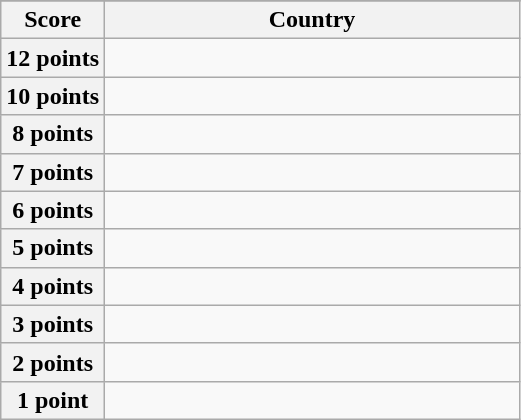<table class="wikitable">
<tr>
</tr>
<tr>
<th scope="col" width="20%">Score</th>
<th scope="col">Country</th>
</tr>
<tr>
<th scope="row">12 points</th>
<td></td>
</tr>
<tr>
<th scope="row">10 points</th>
<td></td>
</tr>
<tr>
<th scope="row">8 points</th>
<td></td>
</tr>
<tr>
<th scope="row">7 points</th>
<td></td>
</tr>
<tr>
<th scope="row">6 points</th>
<td></td>
</tr>
<tr>
<th scope="row">5 points</th>
<td></td>
</tr>
<tr>
<th scope="row">4 points</th>
<td></td>
</tr>
<tr>
<th scope="row">3 points</th>
<td></td>
</tr>
<tr>
<th scope="row">2 points</th>
<td></td>
</tr>
<tr>
<th scope="row">1 point</th>
<td></td>
</tr>
</table>
